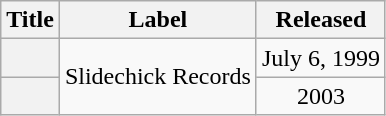<table class="wikitable plainrowheaders" style="text-align:center;">
<tr>
<th>Title</th>
<th>Label</th>
<th>Released</th>
</tr>
<tr>
<th scope="row"><br></th>
<td rowspan="2">Slidechick Records</td>
<td>July 6, 1999</td>
</tr>
<tr>
<th scope="row"><br></th>
<td>2003</td>
</tr>
</table>
